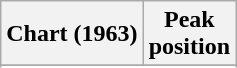<table class="wikitable plainrowheaders" style="text-align:center">
<tr>
<th>Chart (1963)</th>
<th>Peak<br>position</th>
</tr>
<tr>
</tr>
<tr>
</tr>
</table>
